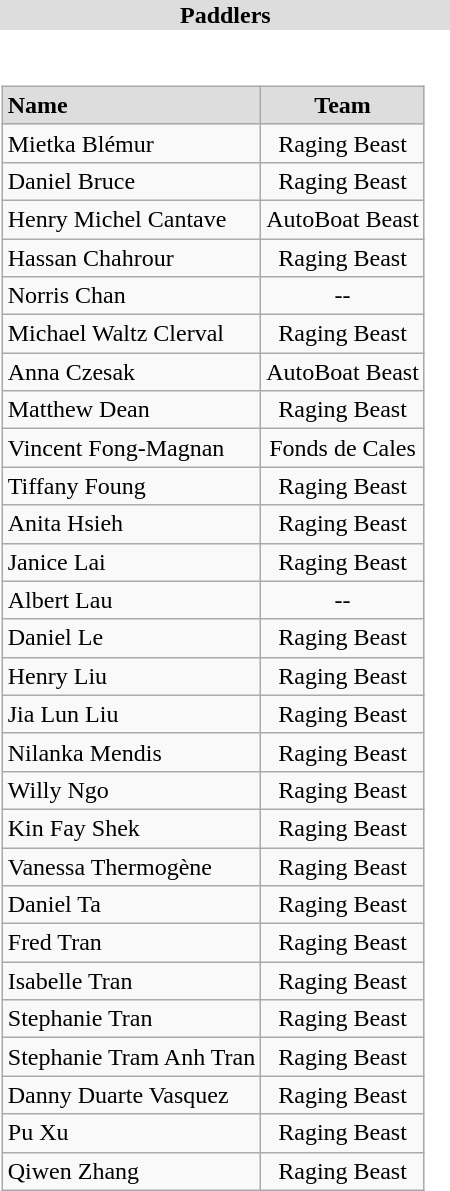<table>
<tr style="font-weight:bold; text-align:center; background:#ddd;">
<td>Paddlers</td>
</tr>
<tr>
<td><br><table class="wikitable">
<tr style="text-align:center; font-weight:bold; background:#ddd;"|>
<td style="text-align:left;">Name</td>
<td>Team</td>
</tr>
<tr style="text-align:center;">
<td style="text-align:left;">Mietka Blémur</td>
<td>Raging Beast</td>
</tr>
<tr style="text-align:center;">
<td style="text-align:left;">Daniel Bruce</td>
<td>Raging Beast</td>
</tr>
<tr style="text-align:center;">
<td style="text-align:left;">Henry Michel Cantave</td>
<td>AutoBoat Beast</td>
</tr>
<tr style="text-align:center;">
<td style="text-align:left;">Hassan Chahrour</td>
<td>Raging Beast</td>
</tr>
<tr style="text-align:center;">
<td style="text-align:left;">Norris Chan</td>
<td>--</td>
</tr>
<tr style="text-align:center;">
<td style="text-align:left;">Michael Waltz Clerval</td>
<td>Raging Beast</td>
</tr>
<tr style="text-align:center;">
<td style="text-align:left;">Anna Czesak</td>
<td>AutoBoat Beast</td>
</tr>
<tr style="text-align:center;">
<td style="text-align:left;">Matthew Dean</td>
<td>Raging Beast</td>
</tr>
<tr style="text-align:center;">
<td style="text-align:left;">Vincent Fong-Magnan</td>
<td>Fonds de Cales</td>
</tr>
<tr style="text-align:center;">
<td style="text-align:left;">Tiffany Foung</td>
<td>Raging Beast</td>
</tr>
<tr style="text-align:center;">
<td style="text-align:left;">Anita Hsieh</td>
<td>Raging Beast</td>
</tr>
<tr style="text-align:center;">
<td style="text-align:left;">Janice Lai</td>
<td>Raging Beast</td>
</tr>
<tr style="text-align:center;">
<td style="text-align:left;">Albert Lau</td>
<td>--</td>
</tr>
<tr style="text-align:center;">
<td style="text-align:left;">Daniel Le</td>
<td>Raging Beast</td>
</tr>
<tr style="text-align:center;">
<td style="text-align:left;">Henry Liu</td>
<td>Raging Beast</td>
</tr>
<tr style="text-align:center;">
<td style="text-align:left;">Jia Lun Liu</td>
<td>Raging Beast</td>
</tr>
<tr style="text-align:center;">
<td style="text-align:left;">Nilanka Mendis</td>
<td>Raging Beast</td>
</tr>
<tr style="text-align:center;">
<td style="text-align:left;">Willy Ngo</td>
<td>Raging Beast</td>
</tr>
<tr style="text-align:center;">
<td style="text-align:left;">Kin Fay Shek</td>
<td>Raging Beast</td>
</tr>
<tr style="text-align:center;">
<td style="text-align:left;">Vanessa Thermogène</td>
<td>Raging Beast</td>
</tr>
<tr style="text-align:center;">
<td style="text-align:left;">Daniel Ta</td>
<td>Raging Beast</td>
</tr>
<tr style="text-align:center;">
<td style="text-align:left;">Fred Tran</td>
<td>Raging Beast</td>
</tr>
<tr style="text-align:center;">
<td style="text-align:left;">Isabelle Tran</td>
<td>Raging Beast</td>
</tr>
<tr style="text-align:center;">
<td style="text-align:left;">Stephanie Tran</td>
<td>Raging Beast</td>
</tr>
<tr style="text-align:center;">
<td style="text-align:left;">Stephanie Tram Anh Tran</td>
<td>Raging Beast</td>
</tr>
<tr style="text-align:center;">
<td style="text-align:left;">Danny Duarte Vasquez</td>
<td>Raging Beast</td>
</tr>
<tr style="text-align:center;">
<td style="text-align:left;">Pu Xu</td>
<td>Raging Beast</td>
</tr>
<tr style="text-align:center;">
<td style="text-align:left;">Qiwen Zhang</td>
<td>Raging Beast</td>
</tr>
</table>
</td>
</tr>
</table>
